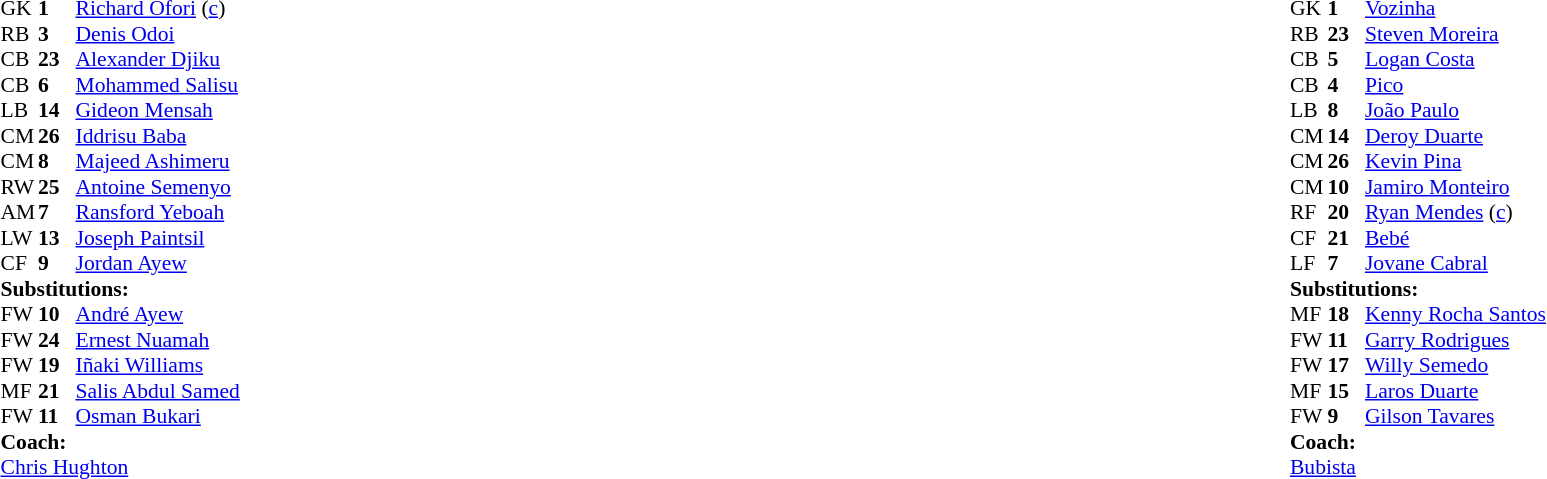<table width="100%">
<tr>
<td valign="top" width="40%"><br><table style="font-size:90%" cellspacing="0" cellpadding="0">
<tr>
<th width=25></th>
<th width=25></th>
</tr>
<tr>
<td>GK</td>
<td><strong>1</strong></td>
<td><a href='#'>Richard Ofori</a> (<a href='#'>c</a>)</td>
</tr>
<tr>
<td>RB</td>
<td><strong>3</strong></td>
<td><a href='#'>Denis Odoi</a></td>
</tr>
<tr>
<td>CB</td>
<td><strong>23</strong></td>
<td><a href='#'>Alexander Djiku</a></td>
<td></td>
</tr>
<tr>
<td>CB</td>
<td><strong>6</strong></td>
<td><a href='#'>Mohammed Salisu</a></td>
</tr>
<tr>
<td>LB</td>
<td><strong>14</strong></td>
<td><a href='#'>Gideon Mensah</a></td>
</tr>
<tr>
<td>CM</td>
<td><strong>26</strong></td>
<td><a href='#'>Iddrisu Baba</a></td>
<td></td>
</tr>
<tr>
<td>CM</td>
<td><strong>8</strong></td>
<td><a href='#'>Majeed Ashimeru</a></td>
<td></td>
<td></td>
</tr>
<tr>
<td>RW</td>
<td><strong>25</strong></td>
<td><a href='#'>Antoine Semenyo</a></td>
<td></td>
<td></td>
</tr>
<tr>
<td>AM</td>
<td><strong>7</strong></td>
<td><a href='#'>Ransford Yeboah</a></td>
<td></td>
<td></td>
</tr>
<tr>
<td>LW</td>
<td><strong>13</strong></td>
<td><a href='#'>Joseph Paintsil</a></td>
<td></td>
<td></td>
</tr>
<tr>
<td>CF</td>
<td><strong>9</strong></td>
<td><a href='#'>Jordan Ayew</a></td>
<td></td>
<td></td>
</tr>
<tr>
<td colspan=3><strong>Substitutions:</strong></td>
</tr>
<tr>
<td>FW</td>
<td><strong>10</strong></td>
<td><a href='#'>André Ayew</a></td>
<td></td>
<td></td>
</tr>
<tr>
<td>FW</td>
<td><strong>24</strong></td>
<td><a href='#'>Ernest Nuamah</a></td>
<td></td>
<td></td>
</tr>
<tr>
<td>FW</td>
<td><strong>19</strong></td>
<td><a href='#'>Iñaki Williams</a></td>
<td></td>
<td></td>
</tr>
<tr>
<td>MF</td>
<td><strong>21</strong></td>
<td><a href='#'>Salis Abdul Samed</a></td>
<td></td>
<td></td>
</tr>
<tr>
<td>FW</td>
<td><strong>11</strong></td>
<td><a href='#'>Osman Bukari</a></td>
<td></td>
<td></td>
</tr>
<tr>
<td colspan=3><strong>Coach:</strong></td>
</tr>
<tr>
<td colspan=3> <a href='#'>Chris Hughton</a></td>
</tr>
</table>
</td>
<td valign="top"></td>
<td valign="top" width="50%"><br><table style="font-size:90%; margin:auto" cellspacing="0" cellpadding="0">
<tr>
<th width=25></th>
<th width=25></th>
</tr>
<tr>
<td>GK</td>
<td><strong>1</strong></td>
<td><a href='#'>Vozinha</a></td>
</tr>
<tr>
<td>RB</td>
<td><strong>23</strong></td>
<td><a href='#'>Steven Moreira</a></td>
</tr>
<tr>
<td>CB</td>
<td><strong>5</strong></td>
<td><a href='#'>Logan Costa</a></td>
</tr>
<tr>
<td>CB</td>
<td><strong>4</strong></td>
<td><a href='#'>Pico</a></td>
</tr>
<tr>
<td>LB</td>
<td><strong>8</strong></td>
<td><a href='#'>João Paulo</a></td>
</tr>
<tr>
<td>CM</td>
<td><strong>14</strong></td>
<td><a href='#'>Deroy Duarte</a></td>
<td></td>
<td></td>
</tr>
<tr>
<td>CM</td>
<td><strong>26</strong></td>
<td><a href='#'>Kevin Pina</a></td>
</tr>
<tr>
<td>CM</td>
<td><strong>10</strong></td>
<td><a href='#'>Jamiro Monteiro</a></td>
<td></td>
<td></td>
</tr>
<tr>
<td>RF</td>
<td><strong>20</strong></td>
<td><a href='#'>Ryan Mendes</a> (<a href='#'>c</a>)</td>
<td></td>
<td></td>
</tr>
<tr>
<td>CF</td>
<td><strong>21</strong></td>
<td><a href='#'>Bebé</a></td>
<td></td>
<td></td>
</tr>
<tr>
<td>LF</td>
<td><strong>7</strong></td>
<td><a href='#'>Jovane Cabral</a></td>
<td></td>
<td></td>
</tr>
<tr>
<td colspan=3><strong>Substitutions:</strong></td>
</tr>
<tr>
<td>MF</td>
<td><strong>18</strong></td>
<td><a href='#'>Kenny Rocha Santos</a></td>
<td></td>
<td></td>
</tr>
<tr>
<td>FW</td>
<td><strong>11</strong></td>
<td><a href='#'>Garry Rodrigues</a></td>
<td></td>
<td></td>
</tr>
<tr>
<td>FW</td>
<td><strong>17</strong></td>
<td><a href='#'>Willy Semedo</a></td>
<td></td>
<td></td>
</tr>
<tr>
<td>MF</td>
<td><strong>15</strong></td>
<td><a href='#'>Laros Duarte</a></td>
<td></td>
<td></td>
</tr>
<tr>
<td>FW</td>
<td><strong>9</strong></td>
<td><a href='#'>Gilson Tavares</a></td>
<td></td>
<td></td>
</tr>
<tr>
<td colspan=3><strong>Coach:</strong></td>
</tr>
<tr>
<td colspan=3><a href='#'>Bubista</a></td>
</tr>
</table>
</td>
</tr>
</table>
